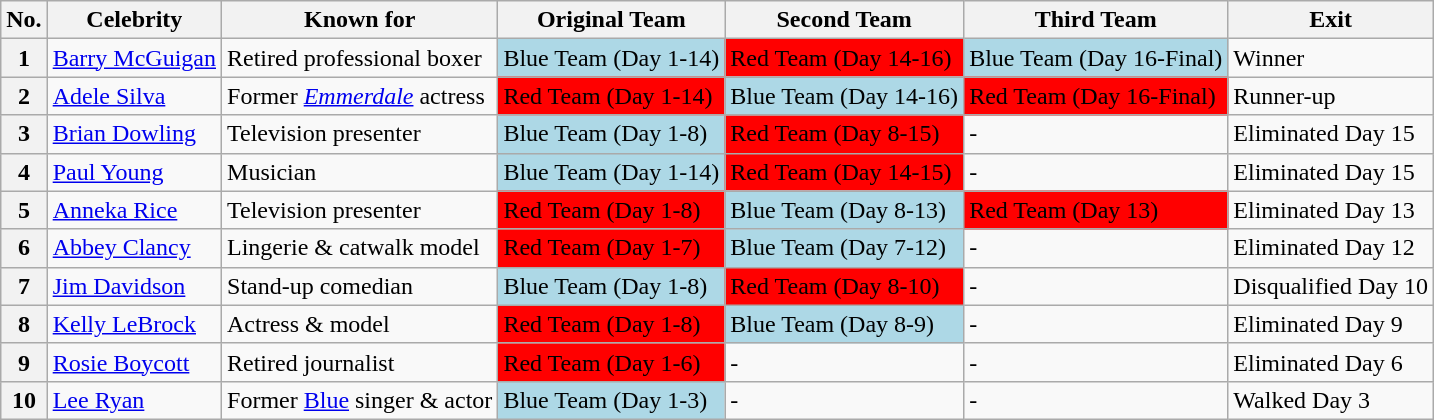<table class="wikitable">
<tr>
<th>No.</th>
<th>Celebrity</th>
<th>Known for</th>
<th>Original Team</th>
<th>Second Team</th>
<th>Third Team</th>
<th>Exit</th>
</tr>
<tr>
<th>1</th>
<td><a href='#'>Barry McGuigan</a></td>
<td>Retired professional boxer</td>
<td style="background-color:lightblue">Blue Team (Day 1-14)</td>
<td style="background-color:red">Red Team (Day 14-16)</td>
<td style="background-color:lightblue">Blue Team (Day 16-Final)</td>
<td>Winner</td>
</tr>
<tr>
<th>2</th>
<td><a href='#'>Adele Silva</a></td>
<td>Former <em><a href='#'>Emmerdale</a></em> actress</td>
<td style="background-color:red">Red Team (Day 1-14)</td>
<td style="background-color:lightblue">Blue Team (Day 14-16)</td>
<td style="background-color:red">Red Team (Day 16-Final)</td>
<td>Runner-up</td>
</tr>
<tr>
<th>3</th>
<td><a href='#'>Brian Dowling</a></td>
<td>Television presenter</td>
<td style="background-color:lightblue">Blue Team (Day 1-8)</td>
<td style="background-color:red">Red Team (Day 8-15)</td>
<td>-</td>
<td>Eliminated Day 15</td>
</tr>
<tr>
<th>4</th>
<td><a href='#'>Paul Young</a></td>
<td>Musician</td>
<td style="background-color:lightblue">Blue Team (Day 1-14)</td>
<td style="background-color:red">Red Team (Day 14-15)</td>
<td>-</td>
<td>Eliminated Day 15</td>
</tr>
<tr>
<th>5</th>
<td><a href='#'>Anneka Rice</a></td>
<td>Television presenter</td>
<td style="background-color:red">Red Team (Day 1-8)</td>
<td style="background-color:lightblue">Blue Team (Day 8-13)</td>
<td style="background-color:red">Red Team (Day 13)</td>
<td>Eliminated Day 13</td>
</tr>
<tr>
<th>6</th>
<td><a href='#'>Abbey Clancy</a></td>
<td>Lingerie & catwalk model</td>
<td style="background-color:red">Red Team (Day 1-7)</td>
<td style="background-color:lightblue">Blue Team (Day 7-12)</td>
<td>-</td>
<td>Eliminated Day 12</td>
</tr>
<tr>
<th>7</th>
<td><a href='#'>Jim Davidson</a></td>
<td>Stand-up comedian</td>
<td style="background-color:lightblue">Blue Team (Day 1-8)</td>
<td style="background-color:red">Red Team (Day 8-10)</td>
<td>-</td>
<td>Disqualified Day 10</td>
</tr>
<tr>
<th>8</th>
<td><a href='#'>Kelly LeBrock</a></td>
<td>Actress & model</td>
<td style="background-color:red">Red Team (Day 1-8)</td>
<td style="background-color:lightblue">Blue Team (Day 8-9)</td>
<td>-</td>
<td>Eliminated Day 9</td>
</tr>
<tr>
<th>9</th>
<td><a href='#'>Rosie Boycott</a></td>
<td>Retired journalist</td>
<td style="background-color:red">Red Team (Day 1-6)</td>
<td>-</td>
<td>-</td>
<td>Eliminated Day 6</td>
</tr>
<tr>
<th>10</th>
<td><a href='#'>Lee Ryan</a></td>
<td>Former <a href='#'>Blue</a> singer & actor</td>
<td style="background-color:lightblue">Blue Team (Day 1-3)</td>
<td>-</td>
<td>-</td>
<td>Walked Day 3</td>
</tr>
</table>
